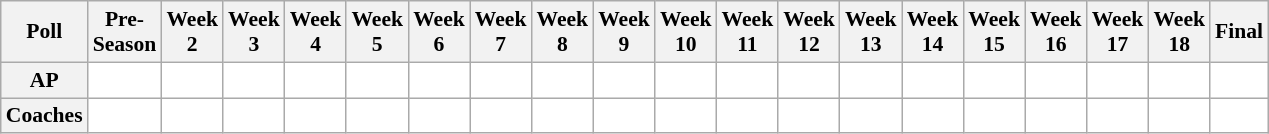<table class="wikitable" style="white-space:nowrap;font-size:90%">
<tr>
<th>Poll</th>
<th>Pre-<br>Season</th>
<th>Week<br>2</th>
<th>Week<br>3</th>
<th>Week<br>4</th>
<th>Week<br>5</th>
<th>Week<br>6</th>
<th>Week<br>7</th>
<th>Week<br>8</th>
<th>Week<br>9</th>
<th>Week<br>10</th>
<th>Week<br>11</th>
<th>Week<br>12</th>
<th>Week<br>13</th>
<th>Week<br>14</th>
<th>Week<br>15</th>
<th>Week<br>16</th>
<th>Week<br>17</th>
<th>Week<br>18</th>
<th>Final</th>
</tr>
<tr style="text-align:center;">
<th>AP</th>
<td style="background:#FFFFFF;"></td>
<td style="background:#FFFFFF;"></td>
<td style="background:#FFFFFF;"></td>
<td style="background:#FFFFFF;"></td>
<td style="background:#FFFFFF;"></td>
<td style="background:#FFFFFF;"></td>
<td style="background:#FFFFFF;"></td>
<td style="background:#FFFFFF;"></td>
<td style="background:#FFFFFF;"></td>
<td style="background:#FFFFFF;"></td>
<td style="background:#FFFFFF;"></td>
<td style="background:#FFFFFF;"></td>
<td style="background:#FFFFFF;"></td>
<td style="background:#FFFFFF;"></td>
<td style="background:#FFFFFF;"></td>
<td style="background:#FFFFFF;"></td>
<td style="background:#FFFFFF;"></td>
<td style="background:#FFFFFF;"></td>
<td style="background:#FFFFFF;"></td>
</tr>
<tr style="text-align:center;">
<th>Coaches</th>
<td style="background:#FFFFFF;"></td>
<td style="background:#FFFFFF;"></td>
<td style="background:#FFFFFF;"></td>
<td style="background:#FFFFFF;"></td>
<td style="background:#FFFFFF;"></td>
<td style="background:#FFFFFF;"></td>
<td style="background:#FFFFFF;"></td>
<td style="background:#FFFFFF;"></td>
<td style="background:#FFFFFF;"></td>
<td style="background:#FFFFFF;"></td>
<td style="background:#FFFFFF;"></td>
<td style="background:#FFFFFF;"></td>
<td style="background:#FFFFFF;"></td>
<td style="background:#FFFFFF;"></td>
<td style="background:#FFFFFF;"></td>
<td style="background:#FFFFFF;"></td>
<td style="background:#FFFFFF;"></td>
<td style="background:#FFFFFF;"></td>
<td style="background:#FFFFFF;"></td>
</tr>
</table>
